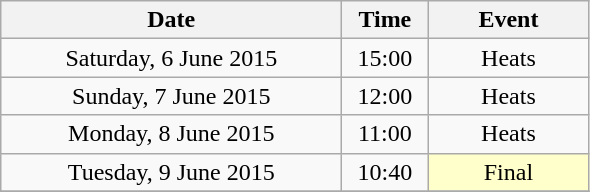<table class = "wikitable" style="text-align:center;">
<tr>
<th width=220>Date</th>
<th width=50>Time</th>
<th width=100>Event</th>
</tr>
<tr>
<td>Saturday, 6 June 2015</td>
<td>15:00</td>
<td>Heats</td>
</tr>
<tr>
<td>Sunday, 7 June 2015</td>
<td>12:00</td>
<td>Heats</td>
</tr>
<tr>
<td>Monday, 8 June 2015</td>
<td>11:00</td>
<td>Heats</td>
</tr>
<tr>
<td>Tuesday, 9 June 2015</td>
<td>10:40</td>
<td bgcolor=ffffcc>Final</td>
</tr>
<tr>
</tr>
</table>
